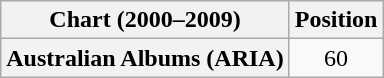<table class="wikitable plainrowheaders">
<tr>
<th scope="col">Chart (2000–2009)</th>
<th scope="col">Position</th>
</tr>
<tr>
<th scope="row">Australian Albums (ARIA)</th>
<td align="center">60</td>
</tr>
</table>
